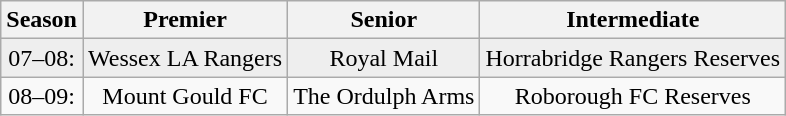<table class="wikitable" style="text-align: center">
<tr>
<th>Season</th>
<th>Premier</th>
<th>Senior</th>
<th>Intermediate</th>
</tr>
<tr bgcolor=#eeeeee>
<td>07–08:</td>
<td>Wessex LA Rangers</td>
<td>Royal Mail</td>
<td>Horrabridge Rangers Reserves</td>
</tr>
<tr>
<td>08–09:</td>
<td>Mount Gould FC</td>
<td>The Ordulph Arms</td>
<td>Roborough FC Reserves</td>
</tr>
</table>
